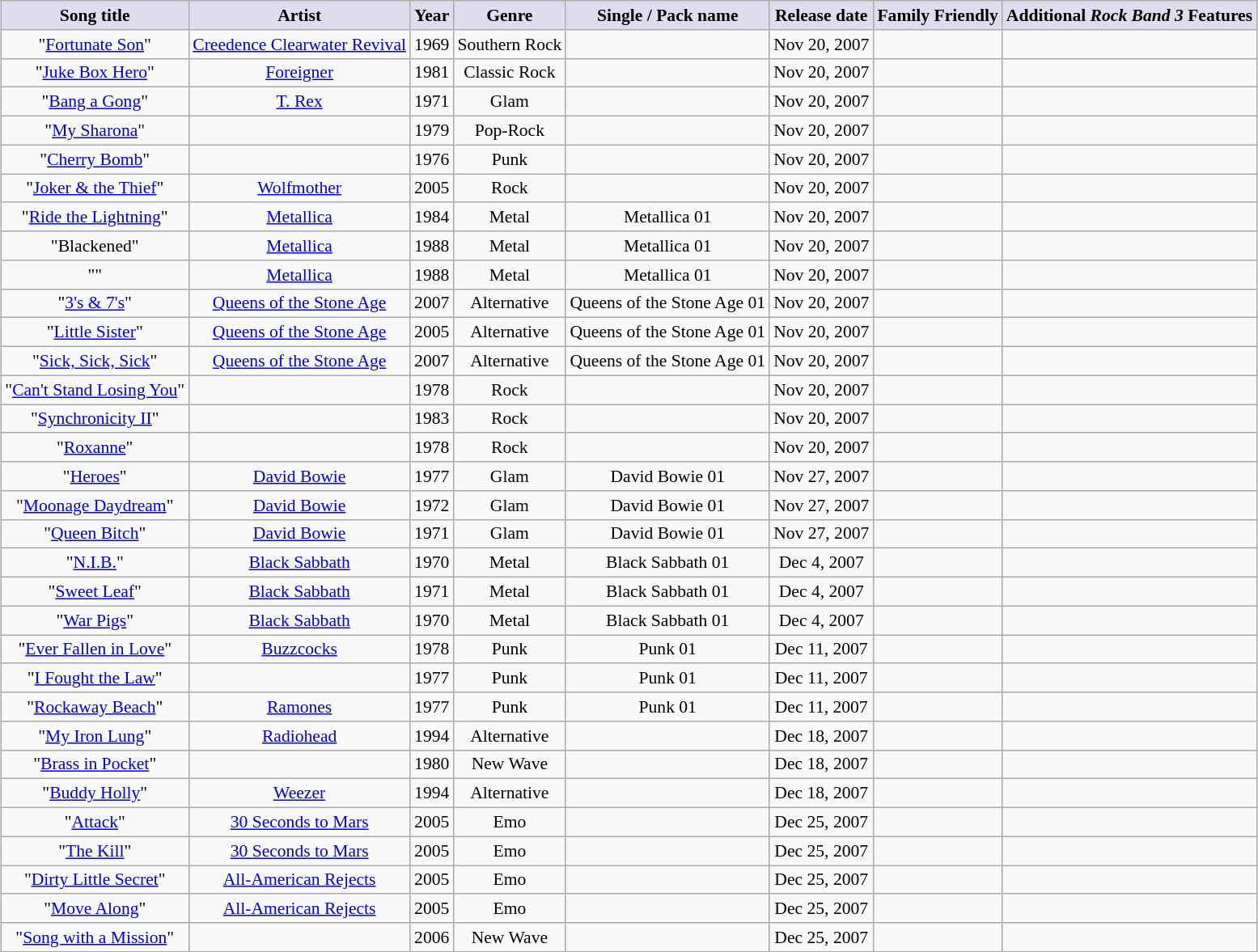<table class="wikitable sortable" border="1" style="font-size:90%; text-align:center; margin: 5px;">
<tr>
<th style="background:#dde;">Song title</th>
<th style="background:#dde;">Artist</th>
<th style="background:#dde;">Year</th>
<th style="background:#dde;">Genre</th>
<th style="background:#dde;">Single / Pack name</th>
<th style="background:#dde;">Release date</th>
<th style="background:#dde;">Family Friendly</th>
<th style="background:#dde;">Additional <em>Rock Band 3</em> Features</th>
</tr>
<tr>
<td>"<a href='#'>Fortunate Son</a>"</td>
<td><a href='#'>Creedence Clearwater Revival</a></td>
<td>1969</td>
<td>Southern Rock</td>
<td></td>
<td>Nov 20, 2007</td>
<td></td>
<td></td>
</tr>
<tr>
<td>"<a href='#'>Juke Box Hero</a>"</td>
<td><a href='#'>Foreigner</a></td>
<td>1981</td>
<td>Classic Rock</td>
<td></td>
<td>Nov 20, 2007</td>
<td></td>
<td></td>
</tr>
<tr>
<td>"<a href='#'>Bang a Gong</a>"</td>
<td><a href='#'>T. Rex</a></td>
<td>1971</td>
<td>Glam</td>
<td></td>
<td>Nov 20, 2007</td>
<td></td>
<td></td>
</tr>
<tr>
<td>"<a href='#'>My Sharona</a>"</td>
<td></td>
<td>1979</td>
<td>Pop-Rock</td>
<td></td>
<td>Nov 20, 2007</td>
<td></td>
<td></td>
</tr>
<tr>
<td>"<a href='#'>Cherry Bomb</a>"</td>
<td></td>
<td>1976</td>
<td>Punk</td>
<td></td>
<td>Nov 20, 2007</td>
<td></td>
<td></td>
</tr>
<tr>
<td>"<a href='#'>Joker & the Thief</a>"</td>
<td><a href='#'>Wolfmother</a></td>
<td>2005</td>
<td>Rock</td>
<td></td>
<td>Nov 20, 2007</td>
<td></td>
<td></td>
</tr>
<tr>
<td>"<a href='#'>Ride the Lightning</a>"</td>
<td><a href='#'>Metallica</a></td>
<td>1984</td>
<td>Metal</td>
<td>Metallica 01</td>
<td>Nov 20, 2007</td>
<td></td>
<td></td>
</tr>
<tr>
<td>"Blackened"</td>
<td><a href='#'>Metallica</a></td>
<td>1988</td>
<td>Metal</td>
<td>Metallica 01</td>
<td>Nov 20, 2007</td>
<td></td>
<td></td>
</tr>
<tr>
<td>""</td>
<td><a href='#'>Metallica</a></td>
<td>1988</td>
<td>Metal</td>
<td>Metallica 01</td>
<td>Nov 20, 2007</td>
<td></td>
<td></td>
</tr>
<tr>
<td>"<a href='#'>3's & 7's</a>"</td>
<td><a href='#'>Queens of the Stone Age</a></td>
<td>2007</td>
<td>Alternative</td>
<td>Queens of the Stone Age 01</td>
<td>Nov 20, 2007</td>
<td></td>
<td></td>
</tr>
<tr>
<td>"<a href='#'>Little Sister</a>"</td>
<td><a href='#'>Queens of the Stone Age</a></td>
<td>2005</td>
<td>Alternative</td>
<td>Queens of the Stone Age 01</td>
<td>Nov 20, 2007</td>
<td></td>
<td></td>
</tr>
<tr>
<td>"<a href='#'>Sick, Sick, Sick</a>"</td>
<td><a href='#'>Queens of the Stone Age</a></td>
<td>2007</td>
<td>Alternative</td>
<td>Queens of the Stone Age 01</td>
<td>Nov 20, 2007</td>
<td></td>
<td></td>
</tr>
<tr>
<td>"<a href='#'>Can't Stand Losing You</a>"</td>
<td></td>
<td>1978</td>
<td>Rock</td>
<td></td>
<td>Nov 20, 2007</td>
<td></td>
<td></td>
</tr>
<tr>
<td>"<a href='#'>Synchronicity II</a>"</td>
<td></td>
<td>1983</td>
<td>Rock</td>
<td></td>
<td>Nov 20, 2007</td>
<td></td>
<td></td>
</tr>
<tr>
<td>"<a href='#'>Roxanne</a>"</td>
<td></td>
<td>1978</td>
<td>Rock</td>
<td></td>
<td>Nov 20, 2007</td>
<td></td>
<td></td>
</tr>
<tr>
<td>"<a href='#'>Heroes</a>"</td>
<td><a href='#'>David Bowie</a></td>
<td>1977</td>
<td>Glam</td>
<td>David Bowie 01</td>
<td>Nov 27, 2007</td>
<td></td>
<td></td>
</tr>
<tr>
<td>"<a href='#'>Moonage Daydream</a>"</td>
<td><a href='#'>David Bowie</a></td>
<td>1972</td>
<td>Glam</td>
<td>David Bowie 01</td>
<td>Nov 27, 2007</td>
<td></td>
<td></td>
</tr>
<tr>
<td>"<a href='#'>Queen Bitch</a>"</td>
<td><a href='#'>David Bowie</a></td>
<td>1971</td>
<td>Glam</td>
<td>David Bowie 01</td>
<td>Nov 27, 2007</td>
<td></td>
<td></td>
</tr>
<tr>
<td>"<a href='#'>N.I.B.</a>"</td>
<td><a href='#'>Black Sabbath</a></td>
<td>1970</td>
<td>Metal</td>
<td>Black Sabbath 01</td>
<td>Dec 4, 2007</td>
<td></td>
<td></td>
</tr>
<tr>
<td>"<a href='#'>Sweet Leaf</a>"</td>
<td><a href='#'>Black Sabbath</a></td>
<td>1971</td>
<td>Metal</td>
<td>Black Sabbath 01</td>
<td>Dec 4, 2007</td>
<td></td>
<td></td>
</tr>
<tr>
<td>"<a href='#'>War Pigs</a>"</td>
<td><a href='#'>Black Sabbath</a></td>
<td>1970</td>
<td>Metal</td>
<td>Black Sabbath 01</td>
<td>Dec 4, 2007</td>
<td></td>
<td></td>
</tr>
<tr>
<td>"<a href='#'>Ever Fallen in Love</a>"</td>
<td><a href='#'>Buzzcocks</a></td>
<td>1978</td>
<td>Punk</td>
<td>Punk 01</td>
<td>Dec 11, 2007</td>
<td></td>
<td></td>
</tr>
<tr>
<td>"<a href='#'>I Fought the Law</a>"</td>
<td></td>
<td>1977</td>
<td>Punk</td>
<td>Punk 01</td>
<td>Dec 11, 2007</td>
<td></td>
<td></td>
</tr>
<tr>
<td>"<a href='#'>Rockaway Beach</a>"</td>
<td><a href='#'>Ramones</a></td>
<td>1977</td>
<td>Punk</td>
<td>Punk 01</td>
<td>Dec 11, 2007</td>
<td></td>
<td></td>
</tr>
<tr>
<td>"<a href='#'>My Iron Lung</a>"</td>
<td><a href='#'>Radiohead</a></td>
<td>1994</td>
<td>Alternative</td>
<td></td>
<td>Dec 18, 2007</td>
<td></td>
<td></td>
</tr>
<tr>
<td>"<a href='#'>Brass in Pocket</a>"</td>
<td></td>
<td>1980</td>
<td>New Wave</td>
<td></td>
<td>Dec 18, 2007</td>
<td></td>
<td></td>
</tr>
<tr>
<td>"<a href='#'>Buddy Holly</a>"</td>
<td><a href='#'>Weezer</a></td>
<td>1994</td>
<td>Alternative</td>
<td></td>
<td>Dec 18, 2007</td>
<td></td>
<td></td>
</tr>
<tr>
<td>"<a href='#'>Attack</a>"</td>
<td><a href='#'>30 Seconds to Mars</a></td>
<td>2005</td>
<td>Emo</td>
<td></td>
<td>Dec 25, 2007</td>
<td></td>
<td></td>
</tr>
<tr>
<td>"<a href='#'>The Kill</a>"</td>
<td><a href='#'>30 Seconds to Mars</a></td>
<td>2005</td>
<td>Emo</td>
<td></td>
<td>Dec 25, 2007</td>
<td></td>
<td></td>
</tr>
<tr>
<td>"<a href='#'>Dirty Little Secret</a>"</td>
<td><a href='#'>All-American Rejects</a></td>
<td>2005</td>
<td>Emo</td>
<td></td>
<td>Dec 25, 2007</td>
<td></td>
<td></td>
</tr>
<tr>
<td>"<a href='#'>Move Along</a>"</td>
<td><a href='#'>All-American Rejects</a></td>
<td>2005</td>
<td>Emo</td>
<td></td>
<td>Dec 25, 2007</td>
<td></td>
<td></td>
</tr>
<tr>
<td>"<a href='#'>Song with a Mission</a>"</td>
<td></td>
<td>2006</td>
<td>New Wave</td>
<td></td>
<td>Dec 25, 2007</td>
<td></td>
<td></td>
</tr>
<tr>
</tr>
</table>
